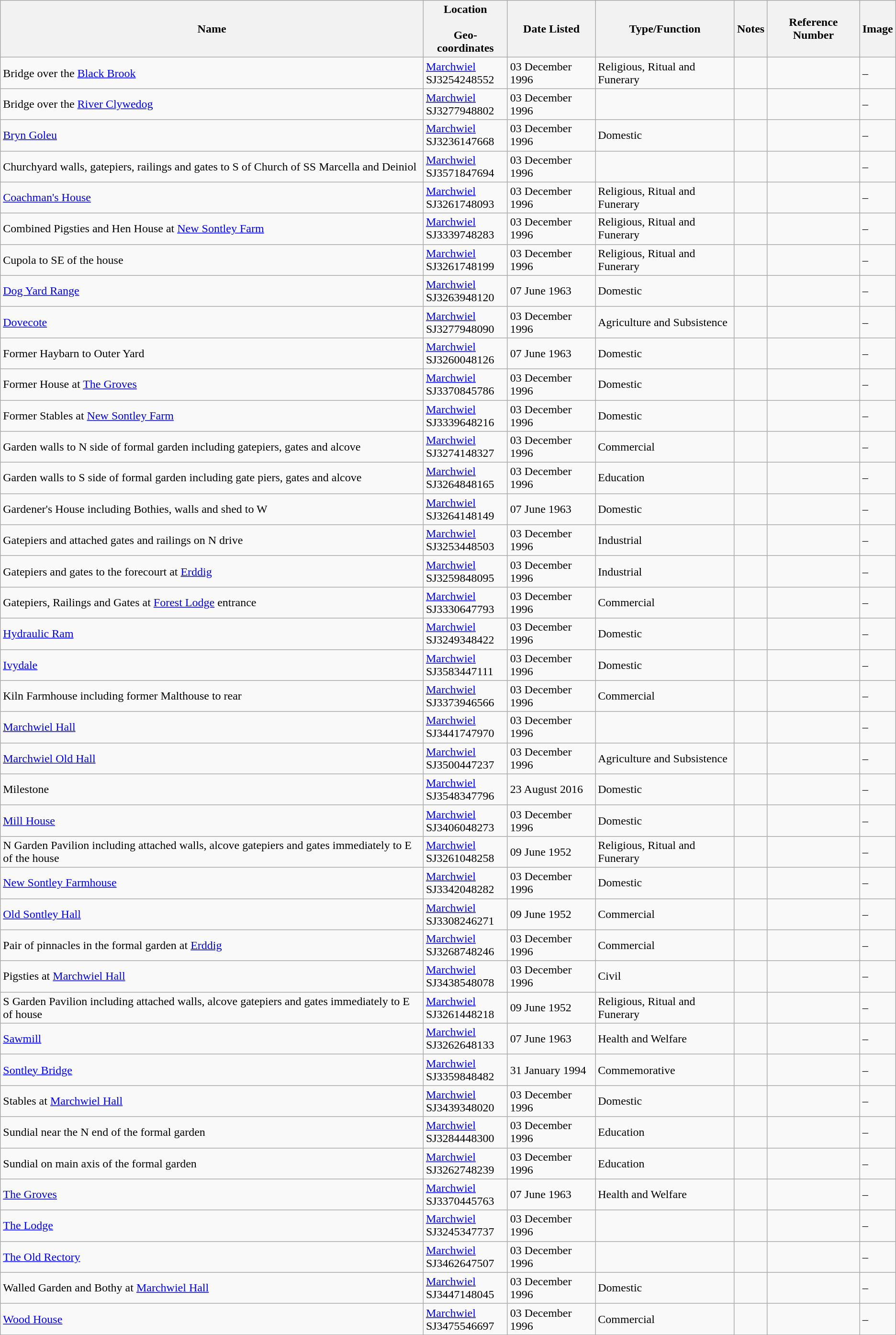<table class="wikitable sortable">
<tr>
<th>Name</th>
<th>Location<br><br>Geo-coordinates</th>
<th>Date Listed</th>
<th>Type/Function</th>
<th>Notes</th>
<th>Reference Number</th>
<th>Image</th>
</tr>
<tr>
<td>Bridge over the <a href='#'>Black Brook</a></td>
<td><a href='#'>Marchwiel</a><br>SJ3254248552<br></td>
<td>03 December 1996</td>
<td>Religious, Ritual and Funerary</td>
<td></td>
<td></td>
<td>–</td>
</tr>
<tr>
<td>Bridge over the <a href='#'>River Clywedog</a></td>
<td><a href='#'>Marchwiel</a><br>SJ3277948802<br></td>
<td>03 December 1996</td>
<td></td>
<td></td>
<td></td>
<td>–</td>
</tr>
<tr>
<td><a href='#'>Bryn Goleu</a></td>
<td><a href='#'>Marchwiel</a><br>SJ3236147668<br></td>
<td>03 December 1996</td>
<td>Domestic</td>
<td></td>
<td></td>
<td>–</td>
</tr>
<tr>
<td>Churchyard walls, gatepiers, railings and gates to S of Church of SS Marcella and Deiniol</td>
<td><a href='#'>Marchwiel</a><br>SJ3571847694<br></td>
<td>03 December 1996</td>
<td></td>
<td></td>
<td></td>
<td>–</td>
</tr>
<tr>
<td><a href='#'>Coachman's House</a></td>
<td><a href='#'>Marchwiel</a><br>SJ3261748093<br></td>
<td>03 December 1996</td>
<td>Religious, Ritual and Funerary</td>
<td></td>
<td></td>
<td>–</td>
</tr>
<tr>
<td>Combined Pigsties and Hen House at <a href='#'>New Sontley Farm</a></td>
<td><a href='#'>Marchwiel</a><br>SJ3339748283<br></td>
<td>03 December 1996</td>
<td>Religious, Ritual and Funerary</td>
<td></td>
<td></td>
<td>–</td>
</tr>
<tr>
<td>Cupola to SE of the house</td>
<td><a href='#'>Marchwiel</a><br>SJ3261748199<br></td>
<td>03 December 1996</td>
<td>Religious, Ritual and Funerary</td>
<td></td>
<td></td>
<td>–</td>
</tr>
<tr>
<td><a href='#'>Dog Yard Range</a></td>
<td><a href='#'>Marchwiel</a><br>SJ3263948120<br></td>
<td>07 June 1963</td>
<td>Domestic</td>
<td></td>
<td></td>
<td>–</td>
</tr>
<tr>
<td><a href='#'>Dovecote</a></td>
<td><a href='#'>Marchwiel</a><br>SJ3277948090<br></td>
<td>03 December 1996</td>
<td>Agriculture and Subsistence</td>
<td></td>
<td></td>
<td>–</td>
</tr>
<tr>
<td>Former Haybarn to Outer Yard</td>
<td><a href='#'>Marchwiel</a><br>SJ3260048126<br></td>
<td>07 June 1963</td>
<td>Domestic</td>
<td></td>
<td></td>
<td>–</td>
</tr>
<tr>
<td>Former House at <a href='#'>The Groves</a></td>
<td><a href='#'>Marchwiel</a><br>SJ3370845786<br></td>
<td>03 December 1996</td>
<td>Domestic</td>
<td></td>
<td></td>
<td>–</td>
</tr>
<tr>
<td>Former Stables at <a href='#'>New Sontley Farm</a></td>
<td><a href='#'>Marchwiel</a><br>SJ3339648216<br></td>
<td>03 December 1996</td>
<td>Domestic</td>
<td></td>
<td></td>
<td>–</td>
</tr>
<tr>
<td>Garden walls to N side of formal garden including gatepiers, gates and alcove</td>
<td><a href='#'>Marchwiel</a><br>SJ3274148327<br></td>
<td>03 December 1996</td>
<td>Commercial</td>
<td></td>
<td></td>
<td>–</td>
</tr>
<tr>
<td>Garden walls to S side of formal garden including gate piers, gates and alcove</td>
<td><a href='#'>Marchwiel</a><br>SJ3264848165<br></td>
<td>03 December 1996</td>
<td>Education</td>
<td></td>
<td></td>
<td>–</td>
</tr>
<tr>
<td>Gardener's House including Bothies, walls and shed to W</td>
<td><a href='#'>Marchwiel</a><br>SJ3264148149<br></td>
<td>07 June 1963</td>
<td>Domestic</td>
<td></td>
<td></td>
<td>–</td>
</tr>
<tr>
<td>Gatepiers and attached gates and railings on N drive</td>
<td><a href='#'>Marchwiel</a><br>SJ3253448503<br></td>
<td>03 December 1996</td>
<td>Industrial</td>
<td></td>
<td></td>
<td>–</td>
</tr>
<tr>
<td>Gatepiers and gates to the forecourt at <a href='#'>Erddig</a></td>
<td><a href='#'>Marchwiel</a><br>SJ3259848095<br></td>
<td>03 December 1996</td>
<td>Industrial</td>
<td></td>
<td></td>
<td>–</td>
</tr>
<tr>
<td>Gatepiers, Railings and Gates at <a href='#'>Forest Lodge</a> entrance</td>
<td><a href='#'>Marchwiel</a><br>SJ3330647793<br></td>
<td>03 December 1996</td>
<td>Commercial</td>
<td></td>
<td></td>
<td>–</td>
</tr>
<tr>
<td><a href='#'>Hydraulic Ram</a></td>
<td><a href='#'>Marchwiel</a><br>SJ3249348422<br></td>
<td>03 December 1996</td>
<td>Domestic</td>
<td></td>
<td></td>
<td>–</td>
</tr>
<tr>
<td><a href='#'>Ivydale</a></td>
<td><a href='#'>Marchwiel</a><br>SJ3583447111<br></td>
<td>03 December 1996</td>
<td>Domestic</td>
<td></td>
<td></td>
<td>–</td>
</tr>
<tr>
<td>Kiln Farmhouse including former Malthouse to rear</td>
<td><a href='#'>Marchwiel</a><br>SJ3373946566<br></td>
<td>03 December 1996</td>
<td>Commercial</td>
<td></td>
<td></td>
<td>–</td>
</tr>
<tr>
<td><a href='#'>Marchwiel Hall</a></td>
<td><a href='#'>Marchwiel</a><br>SJ3441747970<br></td>
<td>03 December 1996</td>
<td></td>
<td></td>
<td></td>
<td>–</td>
</tr>
<tr>
<td><a href='#'>Marchwiel Old Hall</a></td>
<td><a href='#'>Marchwiel</a><br>SJ3500447237<br></td>
<td>03 December 1996</td>
<td>Agriculture and Subsistence</td>
<td></td>
<td></td>
<td>–</td>
</tr>
<tr>
<td>Milestone</td>
<td><a href='#'>Marchwiel</a><br>SJ3548347796<br></td>
<td>23 August 2016</td>
<td>Domestic</td>
<td></td>
<td></td>
<td>–</td>
</tr>
<tr>
<td><a href='#'>Mill House</a></td>
<td><a href='#'>Marchwiel</a><br>SJ3406048273<br></td>
<td>03 December 1996</td>
<td>Domestic</td>
<td></td>
<td></td>
<td>–</td>
</tr>
<tr>
<td>N Garden Pavilion including attached walls, alcove gatepiers and gates immediately to E of the house</td>
<td><a href='#'>Marchwiel</a><br>SJ3261048258<br></td>
<td>09 June 1952</td>
<td>Religious, Ritual and Funerary</td>
<td></td>
<td></td>
<td>–</td>
</tr>
<tr>
<td><a href='#'>New Sontley Farmhouse</a></td>
<td><a href='#'>Marchwiel</a><br>SJ3342048282<br></td>
<td>03 December 1996</td>
<td>Domestic</td>
<td></td>
<td></td>
<td>–</td>
</tr>
<tr>
<td><a href='#'>Old Sontley Hall</a></td>
<td><a href='#'>Marchwiel</a><br>SJ3308246271<br></td>
<td>09 June 1952</td>
<td>Commercial</td>
<td></td>
<td></td>
<td>–</td>
</tr>
<tr>
<td>Pair of pinnacles in the formal garden at <a href='#'>Erddig</a></td>
<td><a href='#'>Marchwiel</a><br>SJ3268748246<br></td>
<td>03 December 1996</td>
<td>Commercial</td>
<td></td>
<td></td>
<td>–</td>
</tr>
<tr>
<td>Pigsties at <a href='#'>Marchwiel Hall</a></td>
<td><a href='#'>Marchwiel</a><br>SJ3438548078<br></td>
<td>03 December 1996</td>
<td>Civil</td>
<td></td>
<td></td>
<td>–</td>
</tr>
<tr>
<td>S Garden Pavilion including attached walls, alcove gatepiers and gates immediately to E of house</td>
<td><a href='#'>Marchwiel</a><br>SJ3261448218<br></td>
<td>09 June 1952</td>
<td>Religious, Ritual and Funerary</td>
<td></td>
<td></td>
<td>–</td>
</tr>
<tr>
<td><a href='#'>Sawmill</a></td>
<td><a href='#'>Marchwiel</a><br>SJ3262648133<br></td>
<td>07 June 1963</td>
<td>Health and Welfare</td>
<td></td>
<td></td>
<td>–</td>
</tr>
<tr>
<td><a href='#'>Sontley Bridge</a></td>
<td><a href='#'>Marchwiel</a><br>SJ3359848482<br></td>
<td>31 January 1994</td>
<td>Commemorative</td>
<td></td>
<td></td>
<td>–</td>
</tr>
<tr>
<td>Stables at <a href='#'>Marchwiel Hall</a></td>
<td><a href='#'>Marchwiel</a><br>SJ3439348020<br></td>
<td>03 December 1996</td>
<td>Domestic</td>
<td></td>
<td></td>
<td>–</td>
</tr>
<tr>
<td>Sundial near the N end of the formal garden</td>
<td><a href='#'>Marchwiel</a><br>SJ3284448300<br></td>
<td>03 December 1996</td>
<td>Education</td>
<td></td>
<td></td>
<td>–</td>
</tr>
<tr>
<td>Sundial on main axis of the formal garden</td>
<td><a href='#'>Marchwiel</a><br>SJ3262748239<br></td>
<td>03 December 1996</td>
<td>Education</td>
<td></td>
<td></td>
<td>–</td>
</tr>
<tr>
<td><a href='#'>The Groves</a></td>
<td><a href='#'>Marchwiel</a><br>SJ3370445763<br></td>
<td>07 June 1963</td>
<td>Health and Welfare</td>
<td></td>
<td></td>
<td>–</td>
</tr>
<tr>
<td><a href='#'>The Lodge</a></td>
<td><a href='#'>Marchwiel</a><br>SJ3245347737<br></td>
<td>03 December 1996</td>
<td></td>
<td></td>
<td></td>
<td>–</td>
</tr>
<tr>
<td><a href='#'>The Old Rectory</a></td>
<td><a href='#'>Marchwiel</a><br>SJ3462647507<br></td>
<td>03 December 1996</td>
<td></td>
<td></td>
<td></td>
<td>–</td>
</tr>
<tr>
<td>Walled Garden and Bothy at <a href='#'>Marchwiel Hall</a></td>
<td><a href='#'>Marchwiel</a><br>SJ3447148045<br></td>
<td>03 December 1996</td>
<td>Domestic</td>
<td></td>
<td></td>
<td>–</td>
</tr>
<tr>
<td><a href='#'>Wood House</a></td>
<td><a href='#'>Marchwiel</a><br>SJ3475546697<br></td>
<td>03 December 1996</td>
<td>Commercial</td>
<td></td>
<td></td>
<td>–</td>
</tr>
</table>
